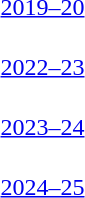<table id=toc class=toc summary=Contents>
<tr>
<th></th>
</tr>
<tr>
<td align=center><br><a href='#'>2019–20</a></td>
</tr>
<tr>
<td align=center><br><a href='#'>2022–23</a></td>
</tr>
<tr>
<td align=center><br><a href='#'>2023–24</a></td>
</tr>
<tr>
<td align=center><br><a href='#'>2024–25</a></td>
</tr>
</table>
